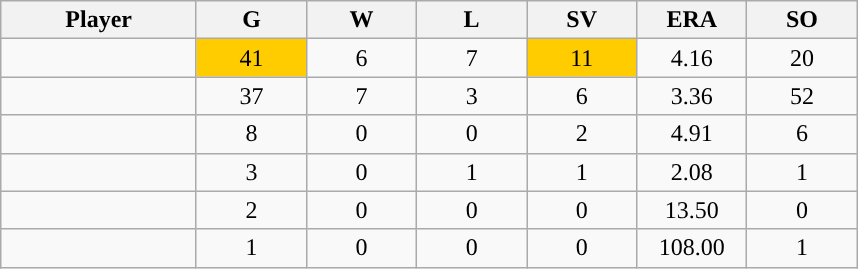<table class="wikitable sortable">
<tr>
<th bgcolor="#DDDDFF" width="16%">Player</th>
<th bgcolor="#DDDDFF" width="9%">G</th>
<th bgcolor="#DDDDFF" width="9%">W</th>
<th bgcolor="#DDDDFF" width="9%">L</th>
<th bgcolor="#DDDDFF" width="9%">SV</th>
<th bgcolor="#DDDDFF" width="9%">ERA</th>
<th bgcolor="#DDDDFF" width="9%">SO</th>
</tr>
<tr align="center">
<td></td>
<td style="background:#fc0;">41</td>
<td>6</td>
<td>7</td>
<td style="background:#fc0;">11</td>
<td>4.16</td>
<td>20</td>
</tr>
<tr align="center">
<td></td>
<td>37</td>
<td>7</td>
<td>3</td>
<td>6</td>
<td>3.36</td>
<td>52</td>
</tr>
<tr align="center">
<td></td>
<td>8</td>
<td>0</td>
<td>0</td>
<td>2</td>
<td>4.91</td>
<td>6</td>
</tr>
<tr align="center">
<td></td>
<td>3</td>
<td>0</td>
<td>1</td>
<td>1</td>
<td>2.08</td>
<td>1</td>
</tr>
<tr align="center">
<td></td>
<td>2</td>
<td>0</td>
<td>0</td>
<td>0</td>
<td>13.50</td>
<td>0</td>
</tr>
<tr align="center">
<td></td>
<td>1</td>
<td>0</td>
<td>0</td>
<td>0</td>
<td>108.00</td>
<td>1</td>
</tr>
</table>
